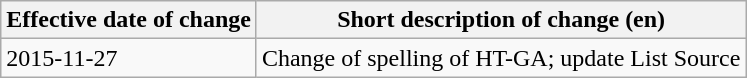<table class="wikitable">
<tr>
<th>Effective date of change</th>
<th>Short description of change (en)</th>
</tr>
<tr>
<td>2015-11-27</td>
<td>Change of spelling of HT-GA; update List Source</td>
</tr>
</table>
